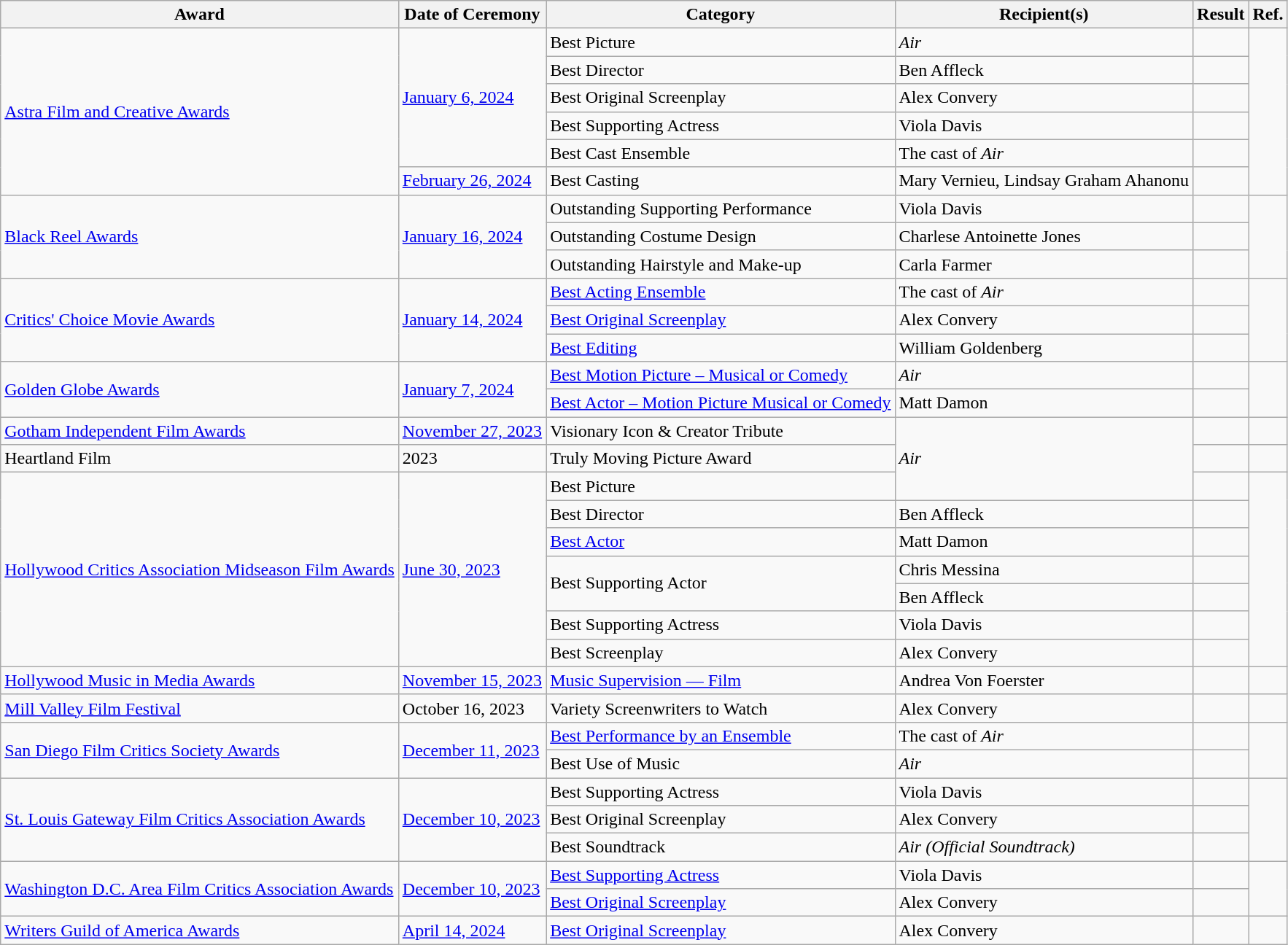<table class="wikitable sortable">
<tr>
<th>Award</th>
<th>Date of Ceremony</th>
<th>Category</th>
<th>Recipient(s)</th>
<th>Result</th>
<th>Ref.</th>
</tr>
<tr>
<td rowspan="6"><a href='#'>Astra Film and Creative Awards</a></td>
<td rowspan="5"><a href='#'>January 6, 2024</a></td>
<td>Best Picture</td>
<td><em>Air</em></td>
<td></td>
<td rowspan="6"></td>
</tr>
<tr>
<td>Best Director</td>
<td>Ben Affleck</td>
<td></td>
</tr>
<tr>
<td>Best Original Screenplay</td>
<td>Alex Convery</td>
<td></td>
</tr>
<tr>
<td>Best Supporting Actress</td>
<td>Viola Davis</td>
<td></td>
</tr>
<tr>
<td>Best Cast Ensemble</td>
<td>The cast of <em>Air</em></td>
<td></td>
</tr>
<tr>
<td><a href='#'>February 26, 2024</a></td>
<td>Best Casting</td>
<td>Mary Vernieu, Lindsay Graham Ahanonu</td>
<td></td>
</tr>
<tr>
<td scope="row" rowspan="3"><a href='#'>Black Reel Awards</a></td>
<td rowspan="3"><a href='#'>	January 16, 2024</a></td>
<td>Outstanding Supporting Performance</td>
<td>Viola Davis</td>
<td></td>
<td rowspan="3"></td>
</tr>
<tr>
<td>Outstanding Costume Design</td>
<td>Charlese Antoinette Jones</td>
<td></td>
</tr>
<tr>
<td>Outstanding Hairstyle and Make-up</td>
<td>Carla Farmer</td>
<td></td>
</tr>
<tr>
<td scope="row" rowspan="3"><a href='#'>Critics' Choice Movie Awards</a></td>
<td rowspan="3"><a href='#'>January 14, 2024</a></td>
<td><a href='#'>Best Acting Ensemble</a></td>
<td>The cast of <em>Air</em></td>
<td></td>
<td rowspan="3"></td>
</tr>
<tr>
<td><a href='#'>Best Original Screenplay</a></td>
<td>Alex Convery</td>
<td></td>
</tr>
<tr>
<td><a href='#'>Best Editing</a></td>
<td>William Goldenberg</td>
<td></td>
</tr>
<tr>
<td scope="row" rowspan="2"><a href='#'>Golden Globe Awards</a></td>
<td rowspan="2"><a href='#'>January 7, 2024</a></td>
<td><a href='#'>Best Motion Picture – Musical or Comedy</a></td>
<td><em>Air</em></td>
<td></td>
<td rowspan="2"></td>
</tr>
<tr>
<td><a href='#'>Best Actor – Motion Picture Musical or Comedy</a></td>
<td>Matt Damon</td>
<td></td>
</tr>
<tr>
<td><a href='#'>Gotham Independent Film Awards</a></td>
<td><a href='#'>November 27, 2023</a></td>
<td>Visionary Icon & Creator Tribute</td>
<td rowspan="3"><em>Air</em></td>
<td></td>
<td></td>
</tr>
<tr>
<td>Heartland Film</td>
<td>2023</td>
<td>Truly Moving Picture Award</td>
<td></td>
<td></td>
</tr>
<tr>
<td rowspan="7"><a href='#'>Hollywood Critics Association Midseason Film Awards</a></td>
<td rowspan="7"><a href='#'>June 30, 2023</a></td>
<td>Best Picture</td>
<td></td>
<td rowspan="7"></td>
</tr>
<tr>
<td>Best Director</td>
<td>Ben Affleck</td>
<td></td>
</tr>
<tr>
<td><a href='#'>Best Actor</a></td>
<td>Matt Damon</td>
<td></td>
</tr>
<tr>
<td rowspan="2">Best Supporting Actor</td>
<td>Chris Messina</td>
<td></td>
</tr>
<tr>
<td>Ben Affleck</td>
<td></td>
</tr>
<tr>
<td>Best Supporting Actress</td>
<td>Viola Davis</td>
<td></td>
</tr>
<tr>
<td>Best Screenplay</td>
<td>Alex Convery</td>
<td></td>
</tr>
<tr>
<td><a href='#'>Hollywood Music in Media Awards</a></td>
<td><a href='#'>November 15, 2023</a></td>
<td><a href='#'>Music Supervision — Film</a></td>
<td>Andrea Von Foerster</td>
<td></td>
<td></td>
</tr>
<tr>
<td><a href='#'>Mill Valley Film Festival</a></td>
<td>October 16, 2023</td>
<td>Variety Screenwriters to Watch</td>
<td>Alex Convery</td>
<td></td>
<td></td>
</tr>
<tr>
<td rowspan="2"><a href='#'>San Diego Film Critics Society Awards</a></td>
<td rowspan="2"><a href='#'>December 11, 2023</a></td>
<td><a href='#'>Best Performance by an Ensemble</a></td>
<td>The cast of <em>Air</em></td>
<td></td>
<td rowspan="2"></td>
</tr>
<tr>
<td>Best Use of Music</td>
<td><em>Air</em></td>
<td></td>
</tr>
<tr>
<td rowspan="3"><a href='#'>St. Louis Gateway Film Critics Association Awards</a></td>
<td rowspan="3"><a href='#'>December 10, 2023</a></td>
<td>Best Supporting Actress</td>
<td>Viola Davis</td>
<td></td>
<td rowspan="3"></td>
</tr>
<tr>
<td>Best Original Screenplay</td>
<td>Alex Convery</td>
<td></td>
</tr>
<tr>
<td>Best Soundtrack</td>
<td><em>Air (Official Soundtrack)</em></td>
<td></td>
</tr>
<tr>
<td rowspan="2"><a href='#'>Washington D.C. Area Film Critics Association Awards</a></td>
<td rowspan="2"><a href='#'>December 10, 2023</a></td>
<td><a href='#'>Best Supporting Actress</a></td>
<td>Viola Davis</td>
<td></td>
<td rowspan="2"></td>
</tr>
<tr>
<td><a href='#'>Best Original Screenplay</a></td>
<td>Alex Convery</td>
<td></td>
</tr>
<tr>
<td><a href='#'>Writers Guild of America Awards</a></td>
<td><a href='#'>April 14, 2024</a></td>
<td><a href='#'>Best Original Screenplay</a></td>
<td>Alex Convery</td>
<td></td>
<td></td>
</tr>
</table>
